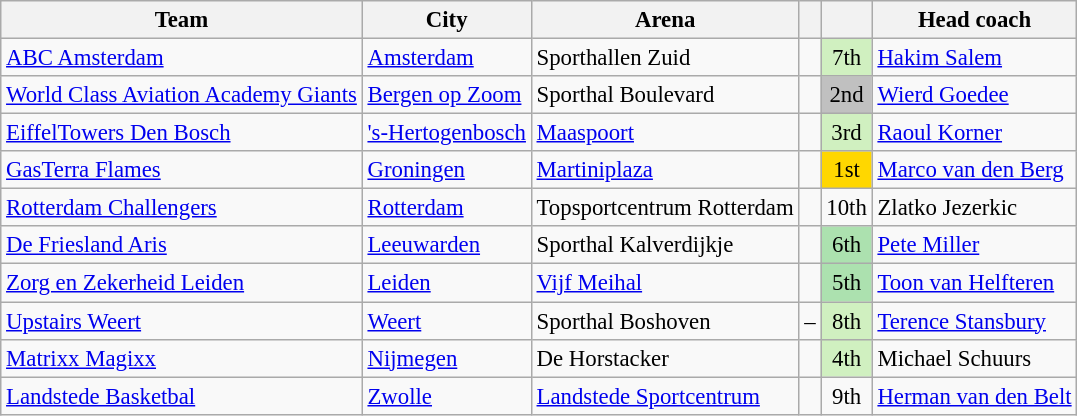<table class="wikitable sortable" style="font-size:95%;">
<tr>
<th>Team</th>
<th>City</th>
<th>Arena</th>
<th></th>
<th></th>
<th>Head coach</th>
</tr>
<tr>
<td><a href='#'>ABC Amsterdam</a></td>
<td><a href='#'>Amsterdam</a></td>
<td>Sporthallen Zuid</td>
<td style="text-align:right;"></td>
<td style="text-align:center; background:#D0F0C0">7th</td>
<td><a href='#'>Hakim Salem</a></td>
</tr>
<tr>
<td><a href='#'>World Class Aviation Academy Giants</a></td>
<td><a href='#'>Bergen op Zoom</a></td>
<td>Sporthal Boulevard</td>
<td style="text-align:right;"></td>
<td style="text-align:center; background:silver;">2nd</td>
<td><a href='#'>Wierd Goedee</a></td>
</tr>
<tr>
<td><a href='#'>EiffelTowers Den Bosch</a></td>
<td><a href='#'>'s-Hertogenbosch</a></td>
<td><a href='#'>Maaspoort</a></td>
<td style="text-align:right;"></td>
<td style="text-align:center; background:#D0F0C0;">3rd</td>
<td><a href='#'>Raoul Korner</a></td>
</tr>
<tr>
<td><a href='#'>GasTerra Flames</a></td>
<td><a href='#'>Groningen</a></td>
<td><a href='#'>Martiniplaza</a></td>
<td style="text-align:right;"></td>
<td style="text-align:center; background:gold;">1st</td>
<td><a href='#'>Marco van den Berg</a></td>
</tr>
<tr>
<td><a href='#'>Rotterdam Challengers</a></td>
<td><a href='#'>Rotterdam</a></td>
<td>Topsportcentrum Rotterdam</td>
<td style="text-align:right;"></td>
<td style="text-align:center;">10th</td>
<td>Zlatko Jezerkic</td>
</tr>
<tr>
<td><a href='#'>De Friesland Aris</a></td>
<td><a href='#'>Leeuwarden</a></td>
<td>Sporthal Kalverdijkje</td>
<td style="text-align:right;"></td>
<td style="text-align:center; background:#ACE1AF;">6th</td>
<td><a href='#'>Pete Miller</a></td>
</tr>
<tr>
<td><a href='#'>Zorg en Zekerheid Leiden</a></td>
<td><a href='#'>Leiden</a></td>
<td><a href='#'>Vijf Meihal</a></td>
<td style="text-align:right;"> </td>
<td style="text-align:center; background:#ACE1AF;">5th</td>
<td><a href='#'>Toon van Helfteren</a></td>
</tr>
<tr>
<td><a href='#'>Upstairs Weert</a></td>
<td><a href='#'>Weert</a></td>
<td>Sporthal Boshoven</td>
<td style="text-align:right;">–</td>
<td style="text-align:center; background:#D0F0C0;">8th</td>
<td><a href='#'>Terence Stansbury</a></td>
</tr>
<tr>
<td><a href='#'>Matrixx Magixx</a></td>
<td><a href='#'>Nijmegen</a></td>
<td>De Horstacker</td>
<td style="text-align:right;"></td>
<td style="text-align:center; background:#D0F0C0;">4th</td>
<td>Michael Schuurs</td>
</tr>
<tr>
<td><a href='#'>Landstede Basketbal</a></td>
<td><a href='#'>Zwolle</a></td>
<td><a href='#'>Landstede Sportcentrum</a></td>
<td style="text-align:right;"></td>
<td style="text-align:center;">9th</td>
<td><a href='#'>Herman van den Belt</a></td>
</tr>
</table>
